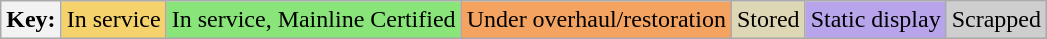<table class="wikitable">
<tr>
<th>Key:</th>
<td bgcolor=#F5D26C>In service</td>
<td bgcolor=#89E579>In service, Mainline Certified</td>
<td bgcolor=#f4a460>Under overhaul/restoration</td>
<td bgcolor=#DED7B6>Stored</td>
<td bgcolor=#B7A4EB>Static display</td>
<td bgcolor=#cecece>Scrapped</td>
</tr>
</table>
